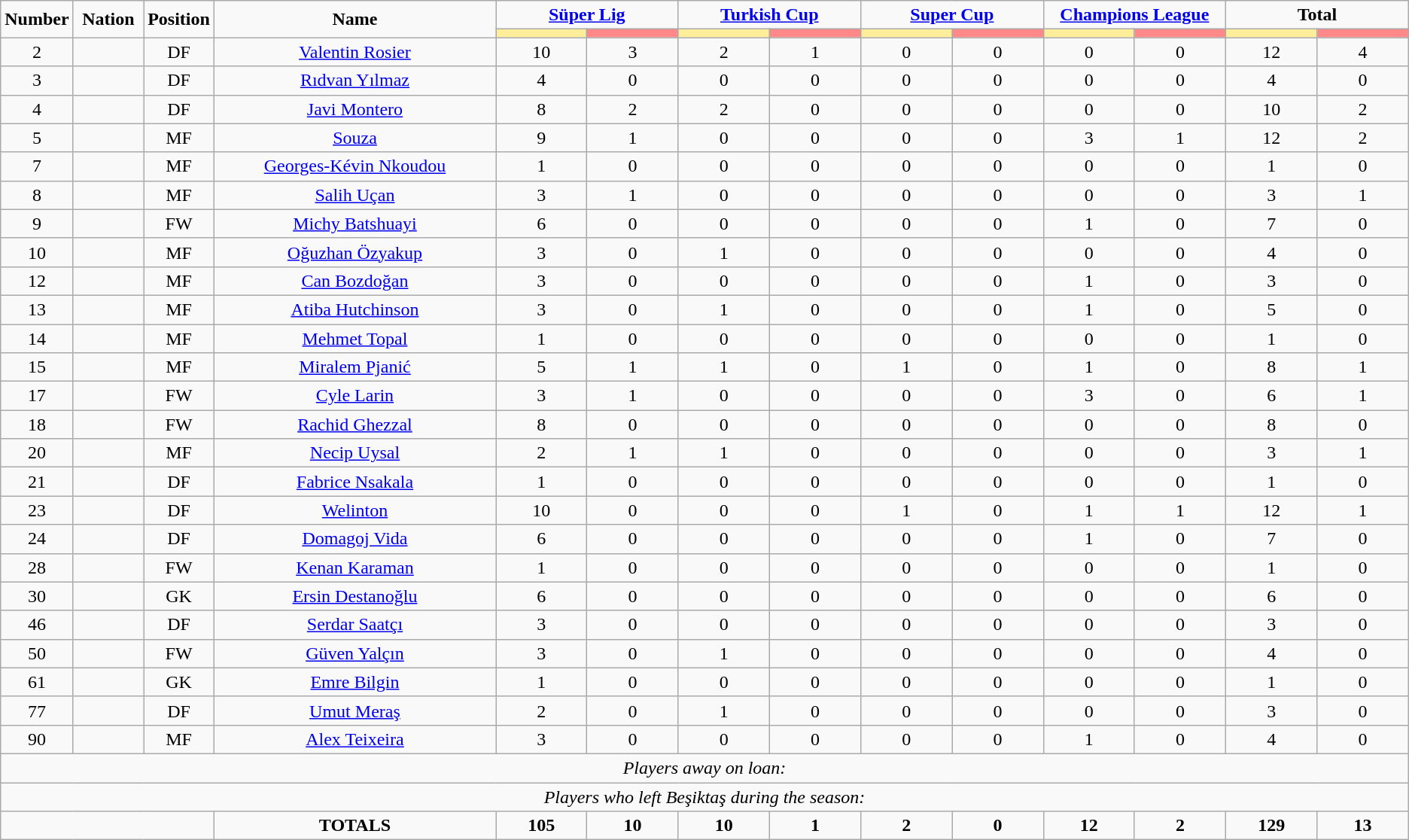<table class="wikitable" style="text-align:center;">
<tr>
<td rowspan="2"  style="width:5%; text-align:center;"><strong>Number</strong></td>
<td rowspan="2"  style="width:5%; text-align:center;"><strong>Nation</strong></td>
<td rowspan="2"  style="width:5%; text-align:center;"><strong>Position</strong></td>
<td rowspan="2"  style="width:20%; text-align:center;"><strong>Name</strong></td>
<td colspan="2" style="text-align:center;"><strong><a href='#'>Süper Lig</a></strong></td>
<td colspan="2" style="text-align:center;"><strong><a href='#'>Turkish Cup</a></strong></td>
<td colspan="2" style="text-align:center;"><strong><a href='#'>Super Cup</a></strong></td>
<td colspan="2" style="text-align:center;"><strong><a href='#'>Champions League</a></strong></td>
<td colspan="2" style="text-align:center;"><strong>Total</strong></td>
</tr>
<tr>
<th style="width:60px; background:#fe9;"></th>
<th style="width:60px; background:#ff8888;"></th>
<th style="width:60px; background:#fe9;"></th>
<th style="width:60px; background:#ff8888;"></th>
<th style="width:60px; background:#fe9;"></th>
<th style="width:60px; background:#ff8888;"></th>
<th style="width:60px; background:#fe9;"></th>
<th style="width:60px; background:#ff8888;"></th>
<th style="width:60px; background:#fe9;"></th>
<th style="width:60px; background:#ff8888;"></th>
</tr>
<tr>
<td>2</td>
<td></td>
<td>DF</td>
<td><a href='#'>Valentin Rosier</a></td>
<td>10</td>
<td>3</td>
<td>2</td>
<td>1</td>
<td>0</td>
<td>0</td>
<td>0</td>
<td>0</td>
<td>12</td>
<td>4</td>
</tr>
<tr>
<td>3</td>
<td></td>
<td>DF</td>
<td><a href='#'>Rıdvan Yılmaz</a></td>
<td>4</td>
<td>0</td>
<td>0</td>
<td>0</td>
<td>0</td>
<td>0</td>
<td>0</td>
<td>0</td>
<td>4</td>
<td>0</td>
</tr>
<tr>
<td>4</td>
<td></td>
<td>DF</td>
<td><a href='#'>Javi Montero</a></td>
<td>8</td>
<td>2</td>
<td>2</td>
<td>0</td>
<td>0</td>
<td>0</td>
<td>0</td>
<td>0</td>
<td>10</td>
<td>2</td>
</tr>
<tr>
<td>5</td>
<td></td>
<td>MF</td>
<td><a href='#'>Souza</a></td>
<td>9</td>
<td>1</td>
<td>0</td>
<td>0</td>
<td>0</td>
<td>0</td>
<td>3</td>
<td>1</td>
<td>12</td>
<td>2</td>
</tr>
<tr>
<td>7</td>
<td></td>
<td>MF</td>
<td><a href='#'>Georges-Kévin Nkoudou</a></td>
<td>1</td>
<td>0</td>
<td>0</td>
<td>0</td>
<td>0</td>
<td>0</td>
<td>0</td>
<td>0</td>
<td>1</td>
<td>0</td>
</tr>
<tr>
<td>8</td>
<td></td>
<td>MF</td>
<td><a href='#'>Salih Uçan</a></td>
<td>3</td>
<td>1</td>
<td>0</td>
<td>0</td>
<td>0</td>
<td>0</td>
<td>0</td>
<td>0</td>
<td>3</td>
<td>1</td>
</tr>
<tr>
<td>9</td>
<td></td>
<td>FW</td>
<td><a href='#'>Michy Batshuayi</a></td>
<td>6</td>
<td>0</td>
<td>0</td>
<td>0</td>
<td>0</td>
<td>0</td>
<td>1</td>
<td>0</td>
<td>7</td>
<td>0</td>
</tr>
<tr>
<td>10</td>
<td></td>
<td>MF</td>
<td><a href='#'>Oğuzhan Özyakup</a></td>
<td>3</td>
<td>0</td>
<td>1</td>
<td>0</td>
<td>0</td>
<td>0</td>
<td>0</td>
<td>0</td>
<td>4</td>
<td>0</td>
</tr>
<tr>
<td>12</td>
<td></td>
<td>MF</td>
<td><a href='#'>Can Bozdoğan</a></td>
<td>3</td>
<td>0</td>
<td>0</td>
<td>0</td>
<td>0</td>
<td>0</td>
<td>1</td>
<td>0</td>
<td>3</td>
<td>0</td>
</tr>
<tr>
<td>13</td>
<td></td>
<td>MF</td>
<td><a href='#'>Atiba Hutchinson</a></td>
<td>3</td>
<td>0</td>
<td>1</td>
<td>0</td>
<td>0</td>
<td>0</td>
<td>1</td>
<td>0</td>
<td>5</td>
<td>0</td>
</tr>
<tr>
<td>14</td>
<td></td>
<td>MF</td>
<td><a href='#'>Mehmet Topal</a></td>
<td>1</td>
<td>0</td>
<td>0</td>
<td>0</td>
<td>0</td>
<td>0</td>
<td>0</td>
<td>0</td>
<td>1</td>
<td>0</td>
</tr>
<tr>
<td>15</td>
<td></td>
<td>MF</td>
<td><a href='#'>Miralem Pjanić</a></td>
<td>5</td>
<td>1</td>
<td>1</td>
<td>0</td>
<td>1</td>
<td>0</td>
<td>1</td>
<td>0</td>
<td>8</td>
<td>1</td>
</tr>
<tr>
<td>17</td>
<td></td>
<td>FW</td>
<td><a href='#'>Cyle Larin</a></td>
<td>3</td>
<td>1</td>
<td>0</td>
<td>0</td>
<td>0</td>
<td>0</td>
<td>3</td>
<td>0</td>
<td>6</td>
<td>1</td>
</tr>
<tr>
<td>18</td>
<td></td>
<td>FW</td>
<td><a href='#'>Rachid Ghezzal</a></td>
<td>8</td>
<td>0</td>
<td>0</td>
<td>0</td>
<td>0</td>
<td>0</td>
<td>0</td>
<td>0</td>
<td>8</td>
<td>0</td>
</tr>
<tr>
<td>20</td>
<td></td>
<td>MF</td>
<td><a href='#'>Necip Uysal</a></td>
<td>2</td>
<td>1</td>
<td>1</td>
<td>0</td>
<td>0</td>
<td>0</td>
<td>0</td>
<td>0</td>
<td>3</td>
<td>1</td>
</tr>
<tr>
<td>21</td>
<td></td>
<td>DF</td>
<td><a href='#'>Fabrice Nsakala</a></td>
<td>1</td>
<td>0</td>
<td>0</td>
<td>0</td>
<td>0</td>
<td>0</td>
<td>0</td>
<td>0</td>
<td>1</td>
<td>0</td>
</tr>
<tr>
<td>23</td>
<td></td>
<td>DF</td>
<td><a href='#'>Welinton</a></td>
<td>10</td>
<td>0</td>
<td>0</td>
<td>0</td>
<td>1</td>
<td>0</td>
<td>1</td>
<td>1</td>
<td>12</td>
<td>1</td>
</tr>
<tr>
<td>24</td>
<td></td>
<td>DF</td>
<td><a href='#'>Domagoj Vida</a></td>
<td>6</td>
<td>0</td>
<td>0</td>
<td>0</td>
<td>0</td>
<td>0</td>
<td>1</td>
<td>0</td>
<td>7</td>
<td>0</td>
</tr>
<tr>
<td>28</td>
<td></td>
<td>FW</td>
<td><a href='#'>Kenan Karaman</a></td>
<td>1</td>
<td>0</td>
<td>0</td>
<td>0</td>
<td>0</td>
<td>0</td>
<td>0</td>
<td>0</td>
<td>1</td>
<td>0</td>
</tr>
<tr>
<td>30</td>
<td></td>
<td>GK</td>
<td><a href='#'>Ersin Destanoğlu</a></td>
<td>6</td>
<td>0</td>
<td>0</td>
<td>0</td>
<td>0</td>
<td>0</td>
<td>0</td>
<td>0</td>
<td>6</td>
<td>0</td>
</tr>
<tr>
<td>46</td>
<td></td>
<td>DF</td>
<td><a href='#'>Serdar Saatçı</a></td>
<td>3</td>
<td>0</td>
<td>0</td>
<td>0</td>
<td>0</td>
<td>0</td>
<td>0</td>
<td>0</td>
<td>3</td>
<td>0</td>
</tr>
<tr>
<td>50</td>
<td></td>
<td>FW</td>
<td><a href='#'>Güven Yalçın</a></td>
<td>3</td>
<td>0</td>
<td>1</td>
<td>0</td>
<td>0</td>
<td>0</td>
<td>0</td>
<td>0</td>
<td>4</td>
<td>0</td>
</tr>
<tr>
<td>61</td>
<td></td>
<td>GK</td>
<td><a href='#'>Emre Bilgin</a></td>
<td>1</td>
<td>0</td>
<td>0</td>
<td>0</td>
<td>0</td>
<td>0</td>
<td>0</td>
<td>0</td>
<td>1</td>
<td>0</td>
</tr>
<tr>
<td>77</td>
<td></td>
<td>DF</td>
<td><a href='#'>Umut Meraş</a></td>
<td>2</td>
<td>0</td>
<td>1</td>
<td>0</td>
<td>0</td>
<td>0</td>
<td>0</td>
<td>0</td>
<td>3</td>
<td>0</td>
</tr>
<tr>
<td>90</td>
<td></td>
<td>MF</td>
<td><a href='#'>Alex Teixeira</a></td>
<td>3</td>
<td>0</td>
<td>0</td>
<td>0</td>
<td>0</td>
<td>0</td>
<td>1</td>
<td>0</td>
<td>4</td>
<td>0</td>
</tr>
<tr>
<td colspan="14"><em>Players away on loan:</em></td>
</tr>
<tr>
<td colspan="14"><em>Players who left Beşiktaş during the season:</em></td>
</tr>
<tr>
<td colspan="3"></td>
<td><strong>TOTALS</strong></td>
<td><strong>105</strong></td>
<td><strong>10</strong></td>
<td><strong>10</strong></td>
<td><strong>1</strong></td>
<td><strong>2</strong></td>
<td><strong>0</strong></td>
<td><strong>12</strong></td>
<td><strong>2</strong></td>
<td><strong>129</strong></td>
<td><strong>13</strong></td>
</tr>
</table>
